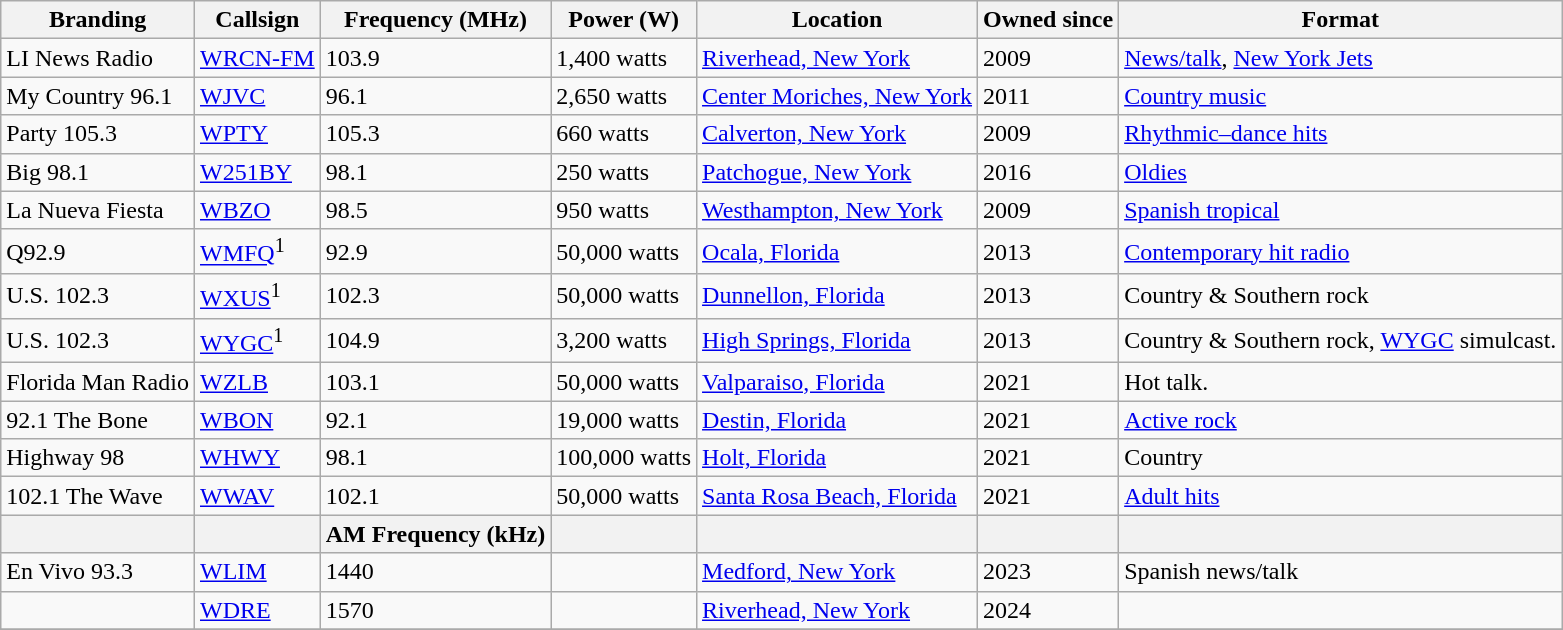<table class="wikitable">
<tr>
<th>Branding</th>
<th>Callsign</th>
<th>Frequency (MHz)</th>
<th>Power (W)</th>
<th>Location</th>
<th>Owned since</th>
<th>Format</th>
</tr>
<tr>
<td>LI News Radio</td>
<td><a href='#'>WRCN-FM</a></td>
<td>103.9</td>
<td>1,400 watts</td>
<td><a href='#'>Riverhead, New York</a></td>
<td>2009</td>
<td><a href='#'>News/talk</a>, <a href='#'>New York Jets</a></td>
</tr>
<tr>
<td>My Country 96.1</td>
<td><a href='#'>WJVC</a></td>
<td>96.1</td>
<td>2,650 watts</td>
<td><a href='#'>Center Moriches, New York</a></td>
<td>2011</td>
<td><a href='#'>Country music</a></td>
</tr>
<tr>
<td>Party 105.3</td>
<td><a href='#'>WPTY</a></td>
<td>105.3</td>
<td>660 watts</td>
<td><a href='#'>Calverton, New York</a></td>
<td>2009</td>
<td><a href='#'>Rhythmic–dance hits</a></td>
</tr>
<tr>
<td>Big 98.1</td>
<td><a href='#'>W251BY</a></td>
<td>98.1</td>
<td>250 watts</td>
<td><a href='#'>Patchogue, New York</a></td>
<td>2016</td>
<td><a href='#'>Oldies</a></td>
</tr>
<tr>
<td>La Nueva Fiesta</td>
<td><a href='#'>WBZO</a></td>
<td>98.5</td>
<td>950 watts</td>
<td><a href='#'>Westhampton, New York</a></td>
<td>2009</td>
<td><a href='#'>Spanish tropical</a></td>
</tr>
<tr>
<td>Q92.9</td>
<td><a href='#'>WMFQ</a><sup>1</sup></td>
<td>92.9</td>
<td>50,000 watts</td>
<td><a href='#'>Ocala, Florida</a></td>
<td>2013</td>
<td><a href='#'>Contemporary hit radio</a></td>
</tr>
<tr>
<td>U.S. 102.3</td>
<td><a href='#'>WXUS</a><sup>1</sup></td>
<td>102.3</td>
<td>50,000 watts</td>
<td><a href='#'>Dunnellon, Florida</a></td>
<td>2013</td>
<td>Country & Southern rock</td>
</tr>
<tr>
<td>U.S. 102.3</td>
<td><a href='#'>WYGC</a><sup>1</sup></td>
<td>104.9</td>
<td>3,200 watts</td>
<td><a href='#'>High Springs, Florida</a></td>
<td>2013</td>
<td>Country & Southern rock, <a href='#'>WYGC</a> simulcast.</td>
</tr>
<tr>
<td>Florida Man Radio</td>
<td><a href='#'>WZLB</a></td>
<td>103.1</td>
<td>50,000 watts</td>
<td><a href='#'>Valparaiso, Florida</a></td>
<td>2021</td>
<td>Hot talk.</td>
</tr>
<tr>
<td>92.1 The Bone</td>
<td><a href='#'>WBON</a></td>
<td>92.1</td>
<td>19,000 watts</td>
<td><a href='#'>Destin, Florida</a></td>
<td>2021</td>
<td><a href='#'>Active rock</a></td>
</tr>
<tr>
<td>Highway 98</td>
<td><a href='#'>WHWY</a></td>
<td>98.1</td>
<td>100,000 watts</td>
<td><a href='#'>Holt, Florida</a></td>
<td>2021</td>
<td>Country</td>
</tr>
<tr>
<td>102.1 The Wave</td>
<td><a href='#'>WWAV</a></td>
<td>102.1</td>
<td>50,000 watts</td>
<td><a href='#'>Santa Rosa Beach, Florida</a></td>
<td>2021</td>
<td><a href='#'>Adult hits</a></td>
</tr>
<tr>
<th></th>
<th></th>
<th>AM Frequency (kHz)</th>
<th></th>
<th></th>
<th></th>
<th></th>
</tr>
<tr>
<td>En Vivo 93.3</td>
<td><a href='#'>WLIM</a></td>
<td>1440</td>
<td></td>
<td><a href='#'>Medford, New York</a></td>
<td>2023</td>
<td>Spanish news/talk</td>
</tr>
<tr>
<td></td>
<td><a href='#'>WDRE</a></td>
<td>1570</td>
<td></td>
<td><a href='#'>Riverhead, New York</a></td>
<td>2024</td>
<td></td>
</tr>
<tr>
</tr>
</table>
